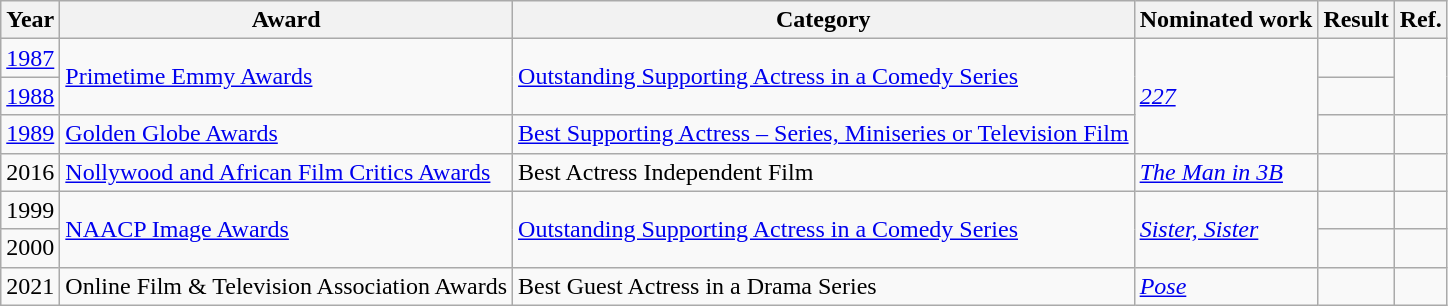<table class="wikitable sortable">
<tr>
<th>Year</th>
<th>Award</th>
<th>Category</th>
<th>Nominated work</th>
<th>Result</th>
<th>Ref.</th>
</tr>
<tr>
<td align="center"><a href='#'>1987</a></td>
<td rowspan="2"><a href='#'>Primetime Emmy Awards</a></td>
<td rowspan="2"><a href='#'>Outstanding Supporting Actress in a Comedy Series</a></td>
<td rowspan="3"><em><a href='#'>227</a></em></td>
<td></td>
<td align="center" rowspan="2"> <br></td>
</tr>
<tr>
<td align="center"><a href='#'>1988</a></td>
<td></td>
</tr>
<tr>
<td align="center"><a href='#'>1989</a></td>
<td><a href='#'>Golden Globe Awards</a></td>
<td><a href='#'>Best Supporting Actress – Series, Miniseries or Television Film</a></td>
<td></td>
<td align="center"></td>
</tr>
<tr>
<td align="center">2016</td>
<td><a href='#'>Nollywood and African Film Critics Awards</a></td>
<td>Best Actress Independent Film</td>
<td><em><a href='#'>The Man in 3B</a></em></td>
<td></td>
<td align="center"></td>
</tr>
<tr>
<td align="center">1999</td>
<td rowspan="2"><a href='#'>NAACP Image Awards</a></td>
<td rowspan="2"><a href='#'>Outstanding Supporting Actress in a Comedy Series</a></td>
<td rowspan="2"><em><a href='#'>Sister, Sister</a></em></td>
<td></td>
<td align="center"></td>
</tr>
<tr>
<td align="center">2000</td>
<td></td>
<td align="center"></td>
</tr>
<tr>
<td align="center">2021</td>
<td>Online Film & Television Association Awards</td>
<td>Best Guest Actress in a Drama Series</td>
<td><em><a href='#'>Pose</a></em></td>
<td></td>
<td align="center"></td>
</tr>
</table>
